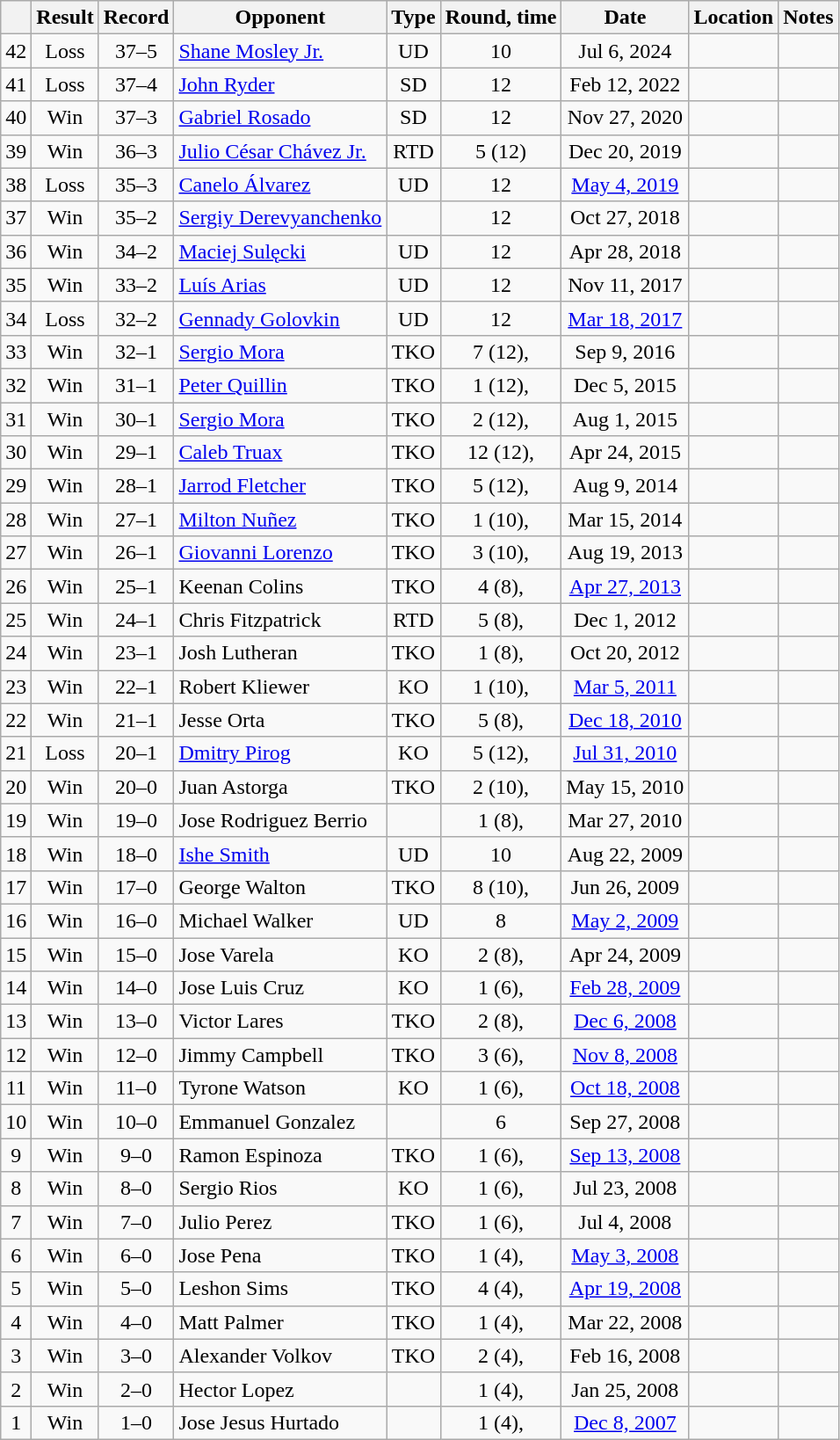<table class="wikitable" style="text-align:center">
<tr>
<th></th>
<th>Result</th>
<th>Record</th>
<th>Opponent</th>
<th>Type</th>
<th>Round, time</th>
<th>Date</th>
<th>Location</th>
<th>Notes</th>
</tr>
<tr>
<td>42</td>
<td>Loss</td>
<td>37–5</td>
<td style="text-align:left;"><a href='#'>Shane Mosley Jr.</a></td>
<td>UD</td>
<td>10</td>
<td>Jul 6, 2024</td>
<td style="text-align:left;"></td>
<td></td>
</tr>
<tr>
<td>41</td>
<td>Loss</td>
<td>37–4</td>
<td style="text-align:left;"><a href='#'>John Ryder</a></td>
<td>SD</td>
<td>12</td>
<td>Feb 12, 2022</td>
<td style="text-align:left;"></td>
<td></td>
</tr>
<tr>
<td>40</td>
<td>Win</td>
<td>37–3</td>
<td style="text-align:left;"><a href='#'>Gabriel Rosado</a></td>
<td>SD</td>
<td>12</td>
<td>Nov 27, 2020</td>
<td style="text-align:left;"></td>
<td></td>
</tr>
<tr>
<td>39</td>
<td>Win</td>
<td>36–3</td>
<td style="text-align:left;"><a href='#'>Julio César Chávez Jr.</a></td>
<td>RTD</td>
<td>5 (12) </td>
<td>Dec 20, 2019</td>
<td style="text-align:left;"></td>
<td></td>
</tr>
<tr>
<td>38</td>
<td>Loss</td>
<td>35–3</td>
<td style="text-align:left;"><a href='#'>Canelo Álvarez</a></td>
<td>UD</td>
<td>12</td>
<td><a href='#'>May 4, 2019</a></td>
<td style="text-align:left;"></td>
<td style="text-align:left;"></td>
</tr>
<tr>
<td>37</td>
<td>Win</td>
<td>35–2</td>
<td style="text-align:left;"><a href='#'>Sergiy Derevyanchenko</a></td>
<td></td>
<td>12</td>
<td>Oct 27, 2018</td>
<td style="text-align:left;"></td>
<td style="text-align:left;"></td>
</tr>
<tr>
<td>36</td>
<td>Win</td>
<td>34–2</td>
<td style="text-align:left;"><a href='#'>Maciej Sulęcki</a></td>
<td>UD</td>
<td>12</td>
<td>Apr 28, 2018</td>
<td style="text-align:left;"></td>
<td></td>
</tr>
<tr>
<td>35</td>
<td>Win</td>
<td>33–2</td>
<td style="text-align:left;"><a href='#'>Luís Arias</a></td>
<td>UD</td>
<td>12</td>
<td>Nov 11, 2017</td>
<td style="text-align:left;"></td>
<td></td>
</tr>
<tr>
<td>34</td>
<td>Loss</td>
<td>32–2</td>
<td style="text-align:left;"><a href='#'>Gennady Golovkin</a></td>
<td>UD</td>
<td>12</td>
<td><a href='#'>Mar 18, 2017</a></td>
<td style="text-align:left;"></td>
<td style="text-align:left;"></td>
</tr>
<tr>
<td>33</td>
<td>Win</td>
<td>32–1</td>
<td style="text-align:left;"><a href='#'>Sergio Mora</a></td>
<td>TKO</td>
<td>7 (12), </td>
<td>Sep 9, 2016</td>
<td style="text-align:left;"></td>
<td style="text-align:left;"></td>
</tr>
<tr>
<td>32</td>
<td>Win</td>
<td>31–1</td>
<td style="text-align:left;"><a href='#'>Peter Quillin</a></td>
<td>TKO</td>
<td>1 (12), </td>
<td>Dec 5, 2015</td>
<td style="text-align:left;"></td>
<td style="text-align:left;"></td>
</tr>
<tr>
<td>31</td>
<td>Win</td>
<td>30–1</td>
<td style="text-align:left;"><a href='#'>Sergio Mora</a></td>
<td>TKO</td>
<td>2 (12), </td>
<td>Aug 1, 2015</td>
<td style="text-align:left;"></td>
<td style="text-align:left;"></td>
</tr>
<tr>
<td>30</td>
<td>Win</td>
<td>29–1</td>
<td style="text-align:left;"><a href='#'>Caleb Truax</a></td>
<td>TKO</td>
<td>12 (12), </td>
<td>Apr 24, 2015</td>
<td style="text-align:left;"></td>
<td style="text-align:left;"></td>
</tr>
<tr>
<td>29</td>
<td>Win</td>
<td>28–1</td>
<td style="text-align:left;"><a href='#'>Jarrod Fletcher</a></td>
<td>TKO</td>
<td>5 (12), </td>
<td>Aug 9, 2014</td>
<td style="text-align:left;"></td>
<td style="text-align:left;"></td>
</tr>
<tr>
<td>28</td>
<td>Win</td>
<td>27–1</td>
<td style="text-align:left;"><a href='#'>Milton Nuñez</a></td>
<td>TKO</td>
<td>1 (10), </td>
<td>Mar 15, 2014</td>
<td style="text-align:left;"></td>
<td></td>
</tr>
<tr>
<td>27</td>
<td>Win</td>
<td>26–1</td>
<td style="text-align:left;"><a href='#'>Giovanni Lorenzo</a></td>
<td>TKO</td>
<td>3 (10), </td>
<td>Aug 19, 2013</td>
<td style="text-align:left;"></td>
<td style="text-align:left;"></td>
</tr>
<tr>
<td>26</td>
<td>Win</td>
<td>25–1</td>
<td style="text-align:left;">Keenan Colins</td>
<td>TKO</td>
<td>4 (8), </td>
<td><a href='#'>Apr 27, 2013</a></td>
<td style="text-align:left;"></td>
<td></td>
</tr>
<tr>
<td>25</td>
<td>Win</td>
<td>24–1</td>
<td style="text-align:left;">Chris Fitzpatrick</td>
<td>RTD</td>
<td>5 (8), </td>
<td>Dec 1, 2012</td>
<td style="text-align:left;"></td>
<td></td>
</tr>
<tr>
<td>24</td>
<td>Win</td>
<td>23–1</td>
<td style="text-align:left;">Josh Lutheran</td>
<td>TKO</td>
<td>1 (8), </td>
<td>Oct 20, 2012</td>
<td style="text-align:left;"></td>
<td></td>
</tr>
<tr>
<td>23</td>
<td>Win</td>
<td>22–1</td>
<td style="text-align:left;">Robert Kliewer</td>
<td>KO</td>
<td>1 (10), </td>
<td><a href='#'>Mar 5, 2011</a></td>
<td style="text-align:left;"></td>
<td></td>
</tr>
<tr>
<td>22</td>
<td>Win</td>
<td>21–1</td>
<td style="text-align:left;">Jesse Orta</td>
<td>TKO</td>
<td>5 (8), </td>
<td><a href='#'>Dec 18, 2010</a></td>
<td style="text-align:left;"></td>
<td></td>
</tr>
<tr>
<td>21</td>
<td>Loss</td>
<td>20–1</td>
<td style="text-align:left;"><a href='#'>Dmitry Pirog</a></td>
<td>KO</td>
<td>5 (12), </td>
<td><a href='#'>Jul 31, 2010</a></td>
<td style="text-align:left;"></td>
<td style="text-align:left;"></td>
</tr>
<tr>
<td>20</td>
<td>Win</td>
<td>20–0</td>
<td style="text-align:left;">Juan Astorga</td>
<td>TKO</td>
<td>2 (10), </td>
<td>May 15, 2010</td>
<td style="text-align:left;"></td>
<td style="text-align:left;"></td>
</tr>
<tr>
<td>19</td>
<td>Win</td>
<td>19–0</td>
<td style="text-align:left;">Jose Rodriguez Berrio</td>
<td></td>
<td>1 (8), </td>
<td>Mar 27, 2010</td>
<td style="text-align:left;"></td>
<td></td>
</tr>
<tr>
<td>18</td>
<td>Win</td>
<td>18–0</td>
<td style="text-align:left;"><a href='#'>Ishe Smith</a></td>
<td>UD</td>
<td>10</td>
<td>Aug 22, 2009</td>
<td style="text-align:left;"></td>
<td style="text-align:left;"></td>
</tr>
<tr>
<td>17</td>
<td>Win</td>
<td>17–0</td>
<td style="text-align:left;">George Walton</td>
<td>TKO</td>
<td>8 (10), </td>
<td>Jun 26, 2009</td>
<td style="text-align:left;"></td>
<td></td>
</tr>
<tr>
<td>16</td>
<td>Win</td>
<td>16–0</td>
<td style="text-align:left;">Michael Walker</td>
<td>UD</td>
<td>8</td>
<td><a href='#'>May 2, 2009</a></td>
<td style="text-align:left;"></td>
<td></td>
</tr>
<tr>
<td>15</td>
<td>Win</td>
<td>15–0</td>
<td style="text-align:left;">Jose Varela</td>
<td>KO</td>
<td>2 (8), </td>
<td>Apr 24, 2009</td>
<td style="text-align:left;"></td>
<td></td>
</tr>
<tr>
<td>14</td>
<td>Win</td>
<td>14–0</td>
<td style="text-align:left;">Jose Luis Cruz</td>
<td>KO</td>
<td>1 (6), </td>
<td><a href='#'>Feb 28, 2009</a></td>
<td style="text-align:left;"></td>
<td></td>
</tr>
<tr>
<td>13</td>
<td>Win</td>
<td>13–0</td>
<td style="text-align:left;">Victor Lares</td>
<td>TKO</td>
<td>2 (8), </td>
<td><a href='#'>Dec 6, 2008</a></td>
<td style="text-align:left;"></td>
<td></td>
</tr>
<tr>
<td>12</td>
<td>Win</td>
<td>12–0</td>
<td style="text-align:left;">Jimmy Campbell</td>
<td>TKO</td>
<td>3 (6), </td>
<td><a href='#'>Nov 8, 2008</a></td>
<td style="text-align:left;"></td>
<td></td>
</tr>
<tr>
<td>11</td>
<td>Win</td>
<td>11–0</td>
<td style="text-align:left;">Tyrone Watson</td>
<td>KO</td>
<td>1 (6), </td>
<td><a href='#'>Oct 18, 2008</a></td>
<td style="text-align:left;"></td>
<td></td>
</tr>
<tr>
<td>10</td>
<td>Win</td>
<td>10–0</td>
<td style="text-align:left;">Emmanuel Gonzalez</td>
<td></td>
<td>6</td>
<td>Sep 27, 2008</td>
<td style="text-align:left;"></td>
<td></td>
</tr>
<tr>
<td>9</td>
<td>Win</td>
<td>9–0</td>
<td style="text-align:left;">Ramon Espinoza</td>
<td>TKO</td>
<td>1 (6), </td>
<td><a href='#'>Sep 13, 2008</a></td>
<td style="text-align:left;"></td>
<td></td>
</tr>
<tr>
<td>8</td>
<td>Win</td>
<td>8–0</td>
<td style="text-align:left;">Sergio Rios</td>
<td>KO</td>
<td>1 (6), </td>
<td>Jul 23, 2008</td>
<td style="text-align:left;"></td>
<td></td>
</tr>
<tr>
<td>7</td>
<td>Win</td>
<td>7–0</td>
<td style="text-align:left;">Julio Perez</td>
<td>TKO</td>
<td>1 (6), </td>
<td>Jul 4, 2008</td>
<td style="text-align:left;"></td>
<td></td>
</tr>
<tr>
<td>6</td>
<td>Win</td>
<td>6–0</td>
<td style="text-align:left;">Jose Pena</td>
<td>TKO</td>
<td>1 (4), </td>
<td><a href='#'>May 3, 2008</a></td>
<td style="text-align:left;"></td>
<td></td>
</tr>
<tr>
<td>5</td>
<td>Win</td>
<td>5–0</td>
<td style="text-align:left;">Leshon Sims</td>
<td>TKO</td>
<td>4 (4), </td>
<td><a href='#'>Apr 19, 2008</a></td>
<td style="text-align:left;"></td>
<td></td>
</tr>
<tr>
<td>4</td>
<td>Win</td>
<td>4–0</td>
<td style="text-align:left;">Matt Palmer</td>
<td>TKO</td>
<td>1 (4), </td>
<td>Mar 22, 2008</td>
<td style="text-align:left;"></td>
<td></td>
</tr>
<tr>
<td>3</td>
<td>Win</td>
<td>3–0</td>
<td style="text-align:left;">Alexander Volkov</td>
<td>TKO</td>
<td>2 (4), </td>
<td>Feb 16, 2008</td>
<td style="text-align:left;"></td>
<td></td>
</tr>
<tr>
<td>2</td>
<td>Win</td>
<td>2–0</td>
<td style="text-align:left;">Hector Lopez</td>
<td></td>
<td>1 (4), </td>
<td>Jan 25, 2008</td>
<td style="text-align:left;"></td>
<td></td>
</tr>
<tr>
<td>1</td>
<td>Win</td>
<td>1–0</td>
<td style="text-align:left;">Jose Jesus Hurtado</td>
<td></td>
<td>1 (4), </td>
<td><a href='#'>Dec 8, 2007</a></td>
<td style="text-align:left;"></td>
<td></td>
</tr>
</table>
